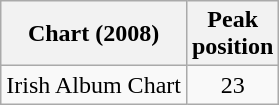<table class="wikitable">
<tr>
<th>Chart (2008)</th>
<th>Peak<br>position</th>
</tr>
<tr>
<td>Irish Album Chart</td>
<td align="center">23</td>
</tr>
</table>
